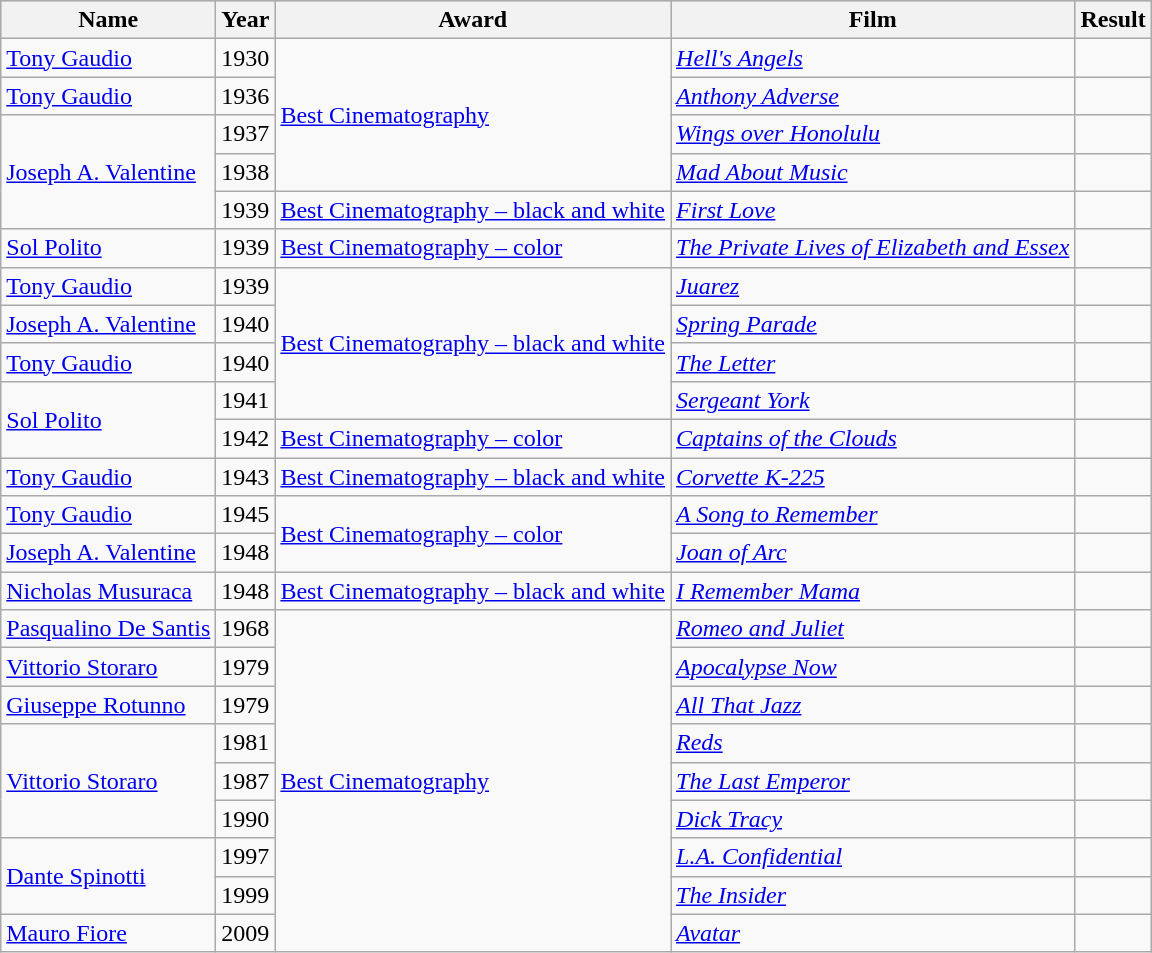<table class="sortable wikitable">
<tr style="background:#ccc;">
<th>Name</th>
<th>Year</th>
<th>Award</th>
<th>Film</th>
<th>Result</th>
</tr>
<tr>
<td><a href='#'>Tony Gaudio</a><br></td>
<td>1930</td>
<td rowspan="4"><a href='#'>Best Cinematography</a></td>
<td><em><a href='#'>Hell's Angels</a></em></td>
<td></td>
</tr>
<tr>
<td><a href='#'>Tony Gaudio</a></td>
<td>1936</td>
<td><em><a href='#'>Anthony Adverse</a></em></td>
<td></td>
</tr>
<tr>
<td rowspan=3><a href='#'>Joseph A. Valentine</a></td>
<td>1937</td>
<td><em><a href='#'>Wings over Honolulu</a></em></td>
<td></td>
</tr>
<tr>
<td>1938</td>
<td><em><a href='#'>Mad About Music</a></em></td>
<td></td>
</tr>
<tr>
<td>1939</td>
<td><a href='#'>Best Cinematography – black and white</a></td>
<td><em><a href='#'>First Love</a></em></td>
<td></td>
</tr>
<tr>
<td><a href='#'>Sol Polito</a></td>
<td>1939</td>
<td><a href='#'>Best Cinematography – color</a></td>
<td><em><a href='#'>The Private Lives of Elizabeth and Essex</a></em></td>
<td></td>
</tr>
<tr>
<td><a href='#'>Tony Gaudio</a></td>
<td>1939</td>
<td rowspan="4"><a href='#'>Best Cinematography – black and white</a></td>
<td><em><a href='#'>Juarez</a></em></td>
<td></td>
</tr>
<tr>
<td><a href='#'>Joseph A. Valentine</a></td>
<td>1940</td>
<td><em><a href='#'>Spring Parade</a></em></td>
<td></td>
</tr>
<tr>
<td><a href='#'>Tony Gaudio</a></td>
<td>1940</td>
<td><em><a href='#'>The Letter</a></em></td>
<td></td>
</tr>
<tr>
<td rowspan=2><a href='#'>Sol Polito</a></td>
<td>1941</td>
<td><em><a href='#'>Sergeant York</a></em></td>
<td></td>
</tr>
<tr>
<td>1942</td>
<td><a href='#'>Best Cinematography – color</a></td>
<td><em><a href='#'>Captains of the Clouds</a></em></td>
<td></td>
</tr>
<tr>
<td><a href='#'>Tony Gaudio</a></td>
<td>1943</td>
<td><a href='#'>Best Cinematography – black and white</a></td>
<td><em><a href='#'>Corvette K-225</a></em></td>
<td></td>
</tr>
<tr>
<td><a href='#'>Tony Gaudio</a><br></td>
<td>1945</td>
<td rowspan="2"><a href='#'>Best Cinematography – color</a></td>
<td><em><a href='#'>A Song to Remember</a></em></td>
<td></td>
</tr>
<tr>
<td><a href='#'>Joseph A. Valentine</a><br></td>
<td>1948</td>
<td><em><a href='#'>Joan of Arc</a></em></td>
<td></td>
</tr>
<tr>
<td><a href='#'>Nicholas Musuraca</a></td>
<td>1948</td>
<td><a href='#'>Best Cinematography – black and white</a></td>
<td><em><a href='#'>I Remember Mama</a></em></td>
<td></td>
</tr>
<tr>
<td><a href='#'>Pasqualino De Santis</a></td>
<td>1968</td>
<td rowspan="9"><a href='#'>Best Cinematography</a></td>
<td><em><a href='#'>Romeo and Juliet</a></em></td>
<td></td>
</tr>
<tr>
<td><a href='#'>Vittorio Storaro</a></td>
<td>1979</td>
<td><em><a href='#'>Apocalypse Now</a></em></td>
<td></td>
</tr>
<tr>
<td><a href='#'>Giuseppe Rotunno</a></td>
<td>1979</td>
<td><em><a href='#'>All That Jazz</a></em></td>
<td></td>
</tr>
<tr>
<td rowspan=3><a href='#'>Vittorio Storaro</a></td>
<td>1981</td>
<td><em><a href='#'>Reds</a></em></td>
<td></td>
</tr>
<tr>
<td>1987</td>
<td><em><a href='#'>The Last Emperor</a></em></td>
<td></td>
</tr>
<tr>
<td>1990</td>
<td><em><a href='#'>Dick Tracy</a></em></td>
<td></td>
</tr>
<tr>
<td rowspan=2><a href='#'>Dante Spinotti</a></td>
<td>1997</td>
<td><em><a href='#'>L.A. Confidential</a></em></td>
<td></td>
</tr>
<tr>
<td>1999</td>
<td><em><a href='#'>The Insider</a></em></td>
<td></td>
</tr>
<tr>
<td><a href='#'>Mauro Fiore</a></td>
<td>2009</td>
<td><em><a href='#'>Avatar</a></em></td>
<td></td>
</tr>
</table>
